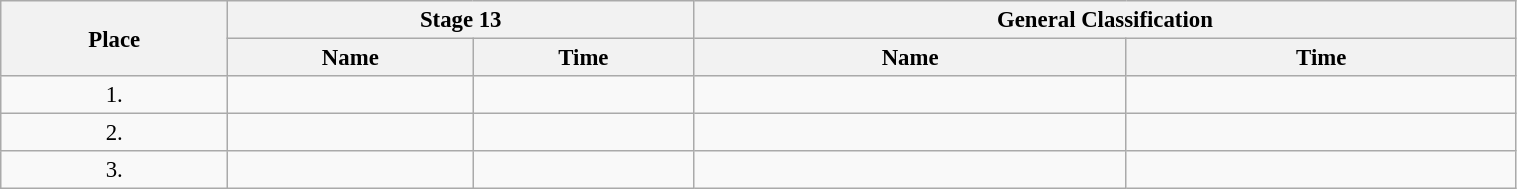<table class=wikitable style="font-size:95%" width="80%">
<tr>
<th rowspan="2">Place</th>
<th colspan="2">Stage 13</th>
<th colspan="2">General Classification</th>
</tr>
<tr>
<th>Name</th>
<th>Time</th>
<th>Name</th>
<th>Time</th>
</tr>
<tr>
<td align="center">1.</td>
<td></td>
<td></td>
<td></td>
<td></td>
</tr>
<tr>
<td align="center">2.</td>
<td></td>
<td></td>
<td></td>
<td></td>
</tr>
<tr>
<td align="center">3.</td>
<td></td>
<td></td>
<td></td>
<td></td>
</tr>
</table>
